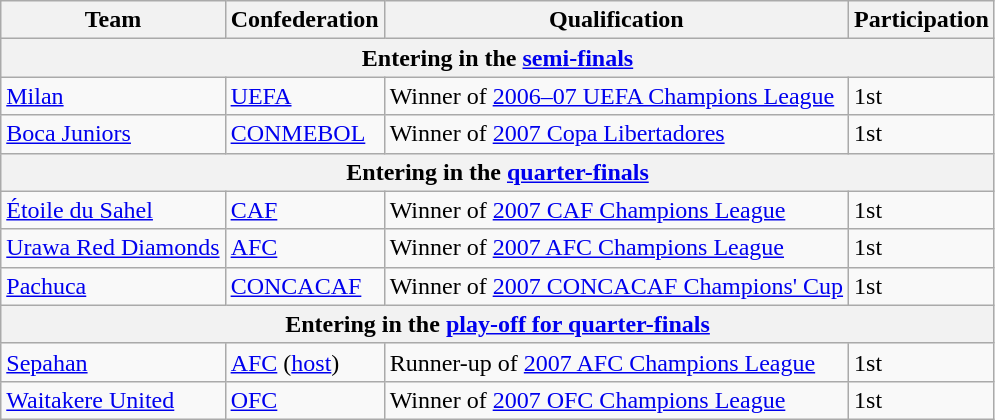<table class="wikitable">
<tr>
<th>Team</th>
<th>Confederation</th>
<th>Qualification</th>
<th>Participation</th>
</tr>
<tr>
<th colspan=4>Entering in the <a href='#'>semi-finals</a></th>
</tr>
<tr>
<td> <a href='#'>Milan</a></td>
<td><a href='#'>UEFA</a></td>
<td>Winner of <a href='#'>2006–07 UEFA Champions League</a></td>
<td>1st</td>
</tr>
<tr>
<td> <a href='#'>Boca Juniors</a></td>
<td><a href='#'>CONMEBOL</a></td>
<td>Winner of <a href='#'>2007 Copa Libertadores</a></td>
<td>1st</td>
</tr>
<tr>
<th colspan=4>Entering in the <a href='#'>quarter-finals</a></th>
</tr>
<tr>
<td> <a href='#'>Étoile du Sahel</a></td>
<td><a href='#'>CAF</a></td>
<td>Winner of <a href='#'>2007 CAF Champions League</a></td>
<td>1st</td>
</tr>
<tr>
<td> <a href='#'>Urawa Red Diamonds</a></td>
<td><a href='#'>AFC</a></td>
<td>Winner of <a href='#'>2007 AFC Champions League</a></td>
<td>1st</td>
</tr>
<tr>
<td> <a href='#'>Pachuca</a></td>
<td><a href='#'>CONCACAF</a></td>
<td>Winner of <a href='#'>2007 CONCACAF Champions' Cup</a></td>
<td>1st</td>
</tr>
<tr>
<th colspan=4>Entering in the <a href='#'>play-off for quarter-finals</a></th>
</tr>
<tr>
<td> <a href='#'>Sepahan</a></td>
<td><a href='#'>AFC</a> (<a href='#'>host</a>)</td>
<td>Runner-up of <a href='#'>2007 AFC Champions League</a></td>
<td>1st</td>
</tr>
<tr>
<td> <a href='#'>Waitakere United</a></td>
<td><a href='#'>OFC</a></td>
<td>Winner of <a href='#'>2007 OFC Champions League</a></td>
<td>1st</td>
</tr>
</table>
